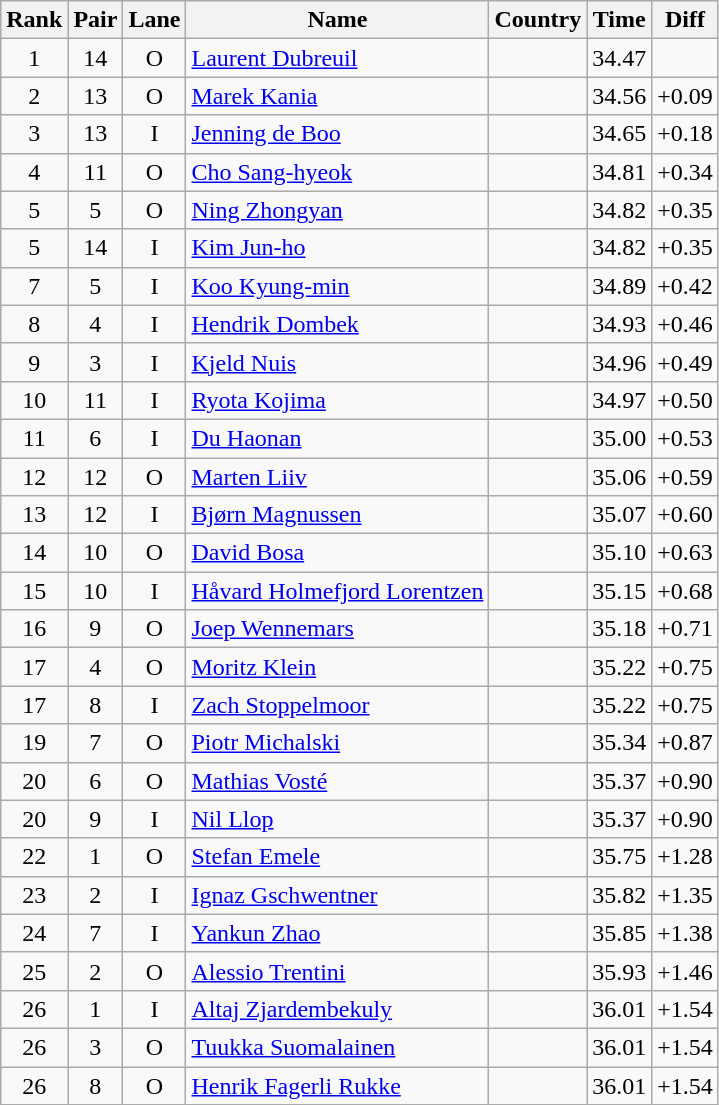<table class="wikitable sortable" style="text-align:center">
<tr>
<th>Rank</th>
<th>Pair</th>
<th>Lane</th>
<th>Name</th>
<th>Country</th>
<th>Time</th>
<th>Diff</th>
</tr>
<tr>
<td>1</td>
<td>14</td>
<td>O</td>
<td align=left><a href='#'>Laurent Dubreuil</a></td>
<td align=left></td>
<td>34.47</td>
<td></td>
</tr>
<tr>
<td>2</td>
<td>13</td>
<td>O</td>
<td align=left><a href='#'>Marek Kania</a></td>
<td align=left></td>
<td>34.56</td>
<td>+0.09</td>
</tr>
<tr>
<td>3</td>
<td>13</td>
<td>I</td>
<td align=left><a href='#'>Jenning de Boo</a></td>
<td align=left></td>
<td>34.65</td>
<td>+0.18</td>
</tr>
<tr>
<td>4</td>
<td>11</td>
<td>O</td>
<td align=left><a href='#'>Cho Sang-hyeok</a></td>
<td align=left></td>
<td>34.81</td>
<td>+0.34</td>
</tr>
<tr>
<td>5</td>
<td>5</td>
<td>O</td>
<td align=left><a href='#'>Ning Zhongyan</a></td>
<td align=left></td>
<td>34.82</td>
<td>+0.35</td>
</tr>
<tr>
<td>5</td>
<td>14</td>
<td>I</td>
<td align=left><a href='#'>Kim Jun-ho</a></td>
<td align=left></td>
<td>34.82</td>
<td>+0.35</td>
</tr>
<tr>
<td>7</td>
<td>5</td>
<td>I</td>
<td align=left><a href='#'>Koo Kyung-min</a></td>
<td align=left></td>
<td>34.89</td>
<td>+0.42</td>
</tr>
<tr>
<td>8</td>
<td>4</td>
<td>I</td>
<td align=left><a href='#'>Hendrik Dombek</a></td>
<td align=left></td>
<td>34.93</td>
<td>+0.46</td>
</tr>
<tr>
<td>9</td>
<td>3</td>
<td>I</td>
<td align=left><a href='#'>Kjeld Nuis</a></td>
<td align=left></td>
<td>34.96</td>
<td>+0.49</td>
</tr>
<tr>
<td>10</td>
<td>11</td>
<td>I</td>
<td align=left><a href='#'>Ryota Kojima</a></td>
<td align=left></td>
<td>34.97</td>
<td>+0.50</td>
</tr>
<tr>
<td>11</td>
<td>6</td>
<td>I</td>
<td align=left><a href='#'>Du Haonan</a></td>
<td align=left></td>
<td>35.00</td>
<td>+0.53</td>
</tr>
<tr>
<td>12</td>
<td>12</td>
<td>O</td>
<td align=left><a href='#'>Marten Liiv</a></td>
<td align=left></td>
<td>35.06</td>
<td>+0.59</td>
</tr>
<tr>
<td>13</td>
<td>12</td>
<td>I</td>
<td align=left><a href='#'>Bjørn Magnussen</a></td>
<td align=left></td>
<td>35.07</td>
<td>+0.60</td>
</tr>
<tr>
<td>14</td>
<td>10</td>
<td>O</td>
<td align=left><a href='#'>David Bosa</a></td>
<td align=left></td>
<td>35.10</td>
<td>+0.63</td>
</tr>
<tr>
<td>15</td>
<td>10</td>
<td>I</td>
<td align=left><a href='#'>Håvard Holmefjord Lorentzen</a></td>
<td align=left></td>
<td>35.15</td>
<td>+0.68</td>
</tr>
<tr>
<td>16</td>
<td>9</td>
<td>O</td>
<td align=left><a href='#'>Joep Wennemars</a></td>
<td align=left></td>
<td>35.18</td>
<td>+0.71</td>
</tr>
<tr>
<td>17</td>
<td>4</td>
<td>O</td>
<td align=left><a href='#'>Moritz Klein</a></td>
<td align=left></td>
<td>35.22</td>
<td>+0.75</td>
</tr>
<tr>
<td>17</td>
<td>8</td>
<td>I</td>
<td align=left><a href='#'>Zach Stoppelmoor</a></td>
<td align=left></td>
<td>35.22</td>
<td>+0.75</td>
</tr>
<tr>
<td>19</td>
<td>7</td>
<td>O</td>
<td align=left><a href='#'>Piotr Michalski</a></td>
<td align=left></td>
<td>35.34</td>
<td>+0.87</td>
</tr>
<tr>
<td>20</td>
<td>6</td>
<td>O</td>
<td align=left><a href='#'>Mathias Vosté</a></td>
<td align=left></td>
<td>35.37</td>
<td>+0.90</td>
</tr>
<tr>
<td>20</td>
<td>9</td>
<td>I</td>
<td align=left><a href='#'>Nil Llop</a></td>
<td align=left></td>
<td>35.37</td>
<td>+0.90</td>
</tr>
<tr>
<td>22</td>
<td>1</td>
<td>O</td>
<td align=left><a href='#'>Stefan Emele</a></td>
<td align=left></td>
<td>35.75</td>
<td>+1.28</td>
</tr>
<tr>
<td>23</td>
<td>2</td>
<td>I</td>
<td align=left><a href='#'>Ignaz Gschwentner</a></td>
<td align=left></td>
<td>35.82</td>
<td>+1.35</td>
</tr>
<tr>
<td>24</td>
<td>7</td>
<td>I</td>
<td align=left><a href='#'>Yankun Zhao</a></td>
<td align=left></td>
<td>35.85</td>
<td>+1.38</td>
</tr>
<tr>
<td>25</td>
<td>2</td>
<td>O</td>
<td align=left><a href='#'>Alessio Trentini</a></td>
<td align=left></td>
<td>35.93</td>
<td>+1.46</td>
</tr>
<tr>
<td>26</td>
<td>1</td>
<td>I</td>
<td align=left><a href='#'>Altaj Zjardembekuly</a></td>
<td align=left></td>
<td>36.01</td>
<td>+1.54</td>
</tr>
<tr>
<td>26</td>
<td>3</td>
<td>O</td>
<td align=left><a href='#'>Tuukka Suomalainen</a></td>
<td align=left></td>
<td>36.01</td>
<td>+1.54</td>
</tr>
<tr>
<td>26</td>
<td>8</td>
<td>O</td>
<td align=left><a href='#'>Henrik Fagerli Rukke</a></td>
<td align=left></td>
<td>36.01</td>
<td>+1.54</td>
</tr>
</table>
